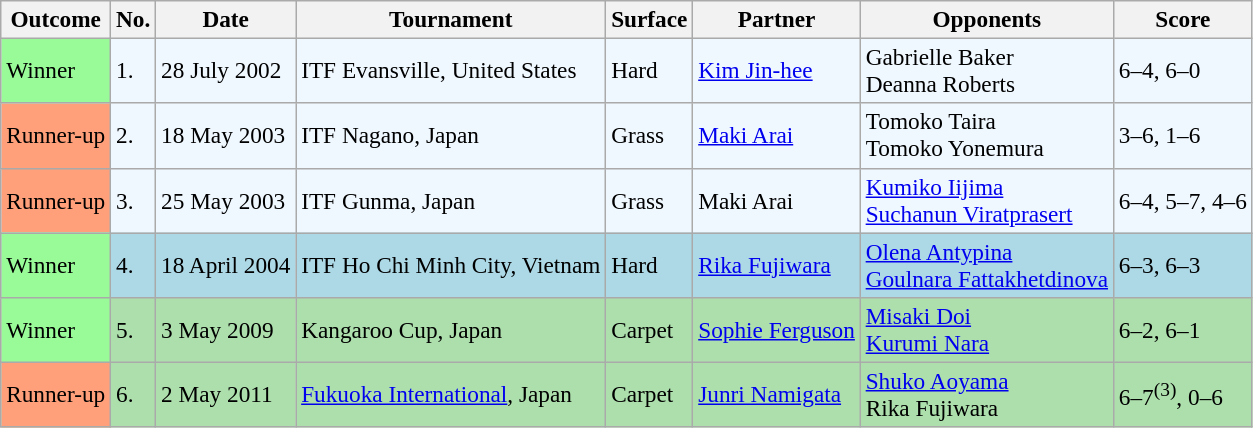<table class="sortable wikitable" style="font-size:97%;">
<tr>
<th>Outcome</th>
<th>No.</th>
<th>Date</th>
<th>Tournament</th>
<th>Surface</th>
<th>Partner</th>
<th>Opponents</th>
<th class="unsortable">Score</th>
</tr>
<tr style="background:#f0f8ff;">
<td style="background:#98fb98;">Winner</td>
<td>1.</td>
<td>28 July 2002</td>
<td>ITF Evansville, United States</td>
<td>Hard</td>
<td> <a href='#'>Kim Jin-hee</a></td>
<td> Gabrielle Baker <br>  Deanna Roberts</td>
<td>6–4, 6–0</td>
</tr>
<tr style="background:#f0f8ff;">
<td style="background:#ffa07a;">Runner-up</td>
<td>2.</td>
<td>18 May 2003</td>
<td>ITF Nagano, Japan</td>
<td>Grass</td>
<td> <a href='#'>Maki Arai</a></td>
<td> Tomoko Taira <br>  Tomoko Yonemura</td>
<td>3–6, 1–6</td>
</tr>
<tr style="background:#f0f8ff;">
<td style="background:#ffa07a;">Runner-up</td>
<td>3.</td>
<td>25 May 2003</td>
<td>ITF Gunma, Japan</td>
<td>Grass</td>
<td> Maki Arai</td>
<td> <a href='#'>Kumiko Iijima</a> <br>  <a href='#'>Suchanun Viratprasert</a></td>
<td>6–4, 5–7, 4–6</td>
</tr>
<tr style="background:lightblue;">
<td style="background:#98fb98;">Winner</td>
<td>4.</td>
<td>18 April 2004</td>
<td>ITF Ho Chi Minh City, Vietnam</td>
<td>Hard</td>
<td> <a href='#'>Rika Fujiwara</a></td>
<td> <a href='#'>Olena Antypina</a> <br>  <a href='#'>Goulnara Fattakhetdinova</a></td>
<td>6–3, 6–3</td>
</tr>
<tr style="background:#addfad;">
<td style="background:#98fb98;">Winner</td>
<td>5.</td>
<td>3 May 2009</td>
<td>Kangaroo Cup, Japan</td>
<td>Carpet</td>
<td> <a href='#'>Sophie Ferguson</a></td>
<td> <a href='#'>Misaki Doi</a> <br>  <a href='#'>Kurumi Nara</a></td>
<td>6–2, 6–1</td>
</tr>
<tr style="background:#addfad;">
<td style="background:#ffa07a;">Runner-up</td>
<td>6.</td>
<td>2 May 2011</td>
<td><a href='#'>Fukuoka International</a>, Japan</td>
<td>Carpet</td>
<td> <a href='#'>Junri Namigata</a></td>
<td> <a href='#'>Shuko Aoyama</a> <br>  Rika Fujiwara</td>
<td>6–7<sup>(3)</sup>, 0–6</td>
</tr>
</table>
